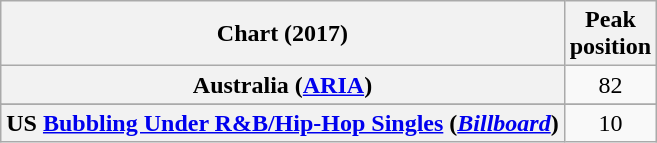<table class="wikitable plainrowheaders sortable" style="text-align:center;">
<tr>
<th scope="col">Chart (2017)</th>
<th scope="col">Peak<br>position</th>
</tr>
<tr>
<th scope="row">Australia (<a href='#'>ARIA</a>)</th>
<td>82</td>
</tr>
<tr>
</tr>
<tr>
<th scope="row">US <a href='#'>Bubbling Under R&B/Hip-Hop Singles</a> (<em><a href='#'>Billboard</a></em>)</th>
<td>10</td>
</tr>
</table>
